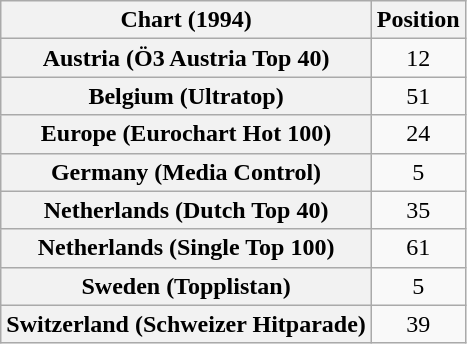<table class="wikitable sortable plainrowheaders" style="text-align:center">
<tr>
<th>Chart (1994)</th>
<th>Position</th>
</tr>
<tr>
<th scope="row">Austria (Ö3 Austria Top 40)</th>
<td>12</td>
</tr>
<tr>
<th scope="row">Belgium (Ultratop)</th>
<td>51</td>
</tr>
<tr>
<th scope="row">Europe (Eurochart Hot 100)</th>
<td>24</td>
</tr>
<tr>
<th scope="row">Germany (Media Control)</th>
<td>5</td>
</tr>
<tr>
<th scope="row">Netherlands (Dutch Top 40)</th>
<td>35</td>
</tr>
<tr>
<th scope="row">Netherlands (Single Top 100)</th>
<td>61</td>
</tr>
<tr>
<th scope="row">Sweden (Topplistan)</th>
<td>5</td>
</tr>
<tr>
<th scope="row">Switzerland (Schweizer Hitparade)</th>
<td>39</td>
</tr>
</table>
